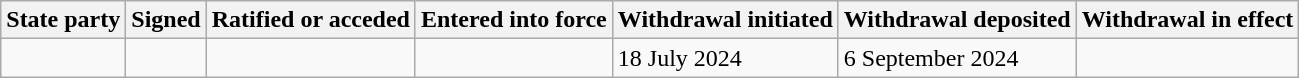<table class="wikitable sortable">
<tr>
<th>State party</th>
<th>Signed</th>
<th>Ratified or acceded</th>
<th>Entered into force</th>
<th>Withdrawal initiated</th>
<th>Withdrawal deposited</th>
<th>Withdrawal in effect</th>
</tr>
<tr>
<td></td>
<td></td>
<td></td>
<td></td>
<td>18 July 2024</td>
<td>6 September 2024</td>
<td></td>
</tr>
</table>
